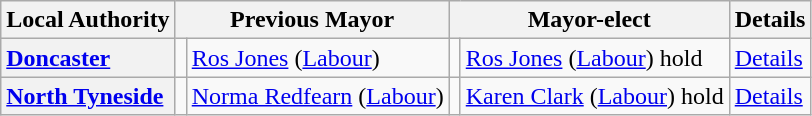<table class="wikitable" border="1">
<tr>
<th scope="col">Local Authority</th>
<th scope="col" colspan="2">Previous Mayor</th>
<th scope="col" colspan="2">Mayor-elect</th>
<th scope="col">Details</th>
</tr>
<tr>
<th scope="row" style="text-align: left;"><a href='#'>Doncaster</a></th>
<td></td>
<td><a href='#'>Ros Jones</a> (<a href='#'>Labour</a>)</td>
<td></td>
<td><a href='#'>Ros Jones</a> (<a href='#'>Labour</a>) hold</td>
<td><a href='#'>Details</a></td>
</tr>
<tr>
<th scope="row" style="text-align: left;"><a href='#'>North Tyneside</a></th>
<td></td>
<td><a href='#'>Norma Redfearn</a> (<a href='#'>Labour</a>)</td>
<td></td>
<td><a href='#'>Karen Clark</a> (<a href='#'>Labour</a>) hold</td>
<td><a href='#'>Details</a></td>
</tr>
</table>
